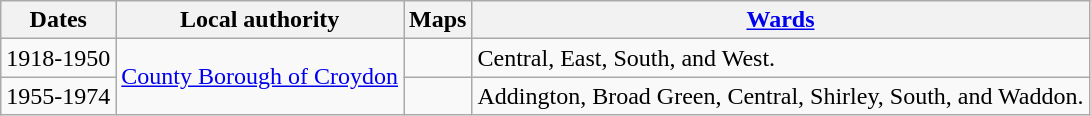<table class=wikitable>
<tr>
<th>Dates</th>
<th>Local authority</th>
<th>Maps</th>
<th><a href='#'>Wards</a></th>
</tr>
<tr>
<td>1918-1950</td>
<td rowspan="2"><a href='#'>County Borough of Croydon</a></td>
<td></td>
<td>Central, East, South, and West.</td>
</tr>
<tr>
<td>1955-1974</td>
<td></td>
<td>Addington, Broad Green, Central, Shirley, South, and Waddon.</td>
</tr>
</table>
